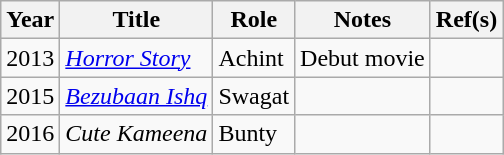<table class="wikitable sortable">
<tr>
<th>Year</th>
<th>Title</th>
<th>Role</th>
<th>Notes</th>
<th>Ref(s)</th>
</tr>
<tr>
<td>2013</td>
<td><em><a href='#'>Horror Story</a></em></td>
<td>Achint</td>
<td>Debut movie</td>
<td></td>
</tr>
<tr>
<td>2015</td>
<td><em><a href='#'>Bezubaan Ishq</a></em></td>
<td>Swagat</td>
<td></td>
<td></td>
</tr>
<tr>
<td>2016</td>
<td><em>Cute Kameena</em></td>
<td>Bunty</td>
<td></td>
<td></td>
</tr>
</table>
